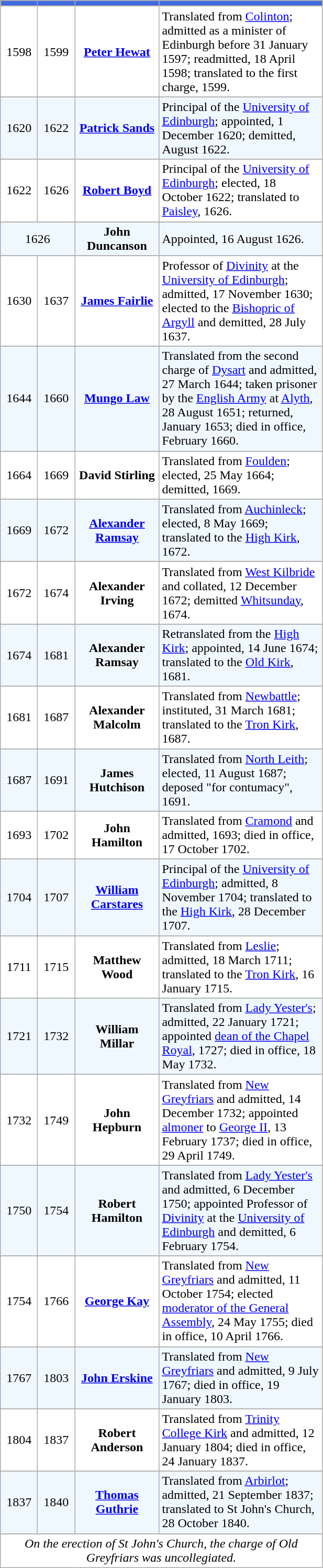<table class="wikitable">
<tr>
<th scope="col"; style="background-color: #4169E1; width: 40px;"></th>
<th scope="col"; style="background-color: #4169E1; width: 40px;"></th>
<th scope="col"; style="background-color: #4169E1; width: 100px;"></th>
<th ! scope="col"; style="background-color: #4169E1; width: 200px;"></th>
</tr>
<tr>
</tr>
<tr style="background-color: white;">
<td style="text-align:center">1598</td>
<td style="text-align:center">1599</td>
<td style="text-align:center"><strong><a href='#'>Peter Hewat</a></strong></td>
<td>Translated from <a href='#'>Colinton</a>; admitted as a minister of Edinburgh before 31 January 1597; readmitted, 18 April 1598; translated to the first charge, 1599.</td>
</tr>
<tr>
</tr>
<tr style="background-color: #F0F8FF;">
<td style="text-align:center">1620</td>
<td style="text-align:center">1622</td>
<td style="text-align:center"><strong><a href='#'>Patrick Sands</a></strong></td>
<td>Principal of the <a href='#'>University of Edinburgh</a>; appointed, 1 December 1620; demitted, August 1622.</td>
</tr>
<tr>
</tr>
<tr style="background-color: white;">
<td style="text-align:center">1622</td>
<td style="text-align:center">1626</td>
<td style="text-align:center"><strong><a href='#'>Robert Boyd</a></strong></td>
<td>Principal of the <a href='#'>University of Edinburgh</a>; elected, 18 October 1622; translated to <a href='#'>Paisley</a>, 1626.</td>
</tr>
<tr>
</tr>
<tr style="background-color: #F0F8FF;">
<td colspan=2 style="text-align:center">1626</td>
<td style="text-align:center"><strong>John Duncanson</strong></td>
<td>Appointed, 16 August 1626.</td>
</tr>
<tr>
</tr>
<tr style="background-color: white;">
<td style="text-align:center">1630</td>
<td style="text-align:center">1637</td>
<td style="text-align:center"><strong><a href='#'>James Fairlie</a></strong></td>
<td>Professor of <a href='#'>Divinity</a> at the <a href='#'>University of Edinburgh</a>; admitted, 17 November 1630; elected to the <a href='#'>Bishopric of Argyll</a> and demitted, 28 July 1637.</td>
</tr>
<tr>
</tr>
<tr style="background-color: #F0F8FF;">
<td style="text-align:center">1644</td>
<td style="text-align:center">1660</td>
<td style="text-align:center"><strong><a href='#'>Mungo Law</a></strong></td>
<td>Translated from the second charge of <a href='#'>Dysart</a> and admitted,  27 March 1644; taken prisoner by the <a href='#'>English Army</a> at <a href='#'>Alyth</a>, 28 August 1651; returned, January 1653; died in office, February 1660.</td>
</tr>
<tr>
</tr>
<tr style="background-color: white;">
<td style="text-align:center">1664</td>
<td style="text-align:center">1669</td>
<td style="text-align:center"><strong>David Stirling</strong></td>
<td>Translated from <a href='#'>Foulden</a>; elected, 25 May 1664; demitted, 1669.</td>
</tr>
<tr>
</tr>
<tr style="background-color: #F0F8FF;">
<td style="text-align:center">1669</td>
<td style="text-align:center">1672</td>
<td style="text-align:center"><strong><a href='#'>Alexander Ramsay</a></strong></td>
<td>Translated from <a href='#'>Auchinleck</a>; elected, 8 May 1669; translated to the <a href='#'>High Kirk</a>, 1672.</td>
</tr>
<tr>
</tr>
<tr style="background-color: white;">
<td style="text-align:center">1672</td>
<td style="text-align:center">1674</td>
<td style="text-align:center"><strong>Alexander Irving</strong></td>
<td>Translated from <a href='#'>West Kilbride</a> and collated, 12 December 1672; demitted <a href='#'>Whitsunday</a>, 1674.</td>
</tr>
<tr>
</tr>
<tr style="background-color: #F0F8FF;">
<td style="text-align:center">1674</td>
<td style="text-align:center">1681</td>
<td style="text-align:center"><strong>Alexander Ramsay</strong></td>
<td>Retranslated from the <a href='#'>High Kirk</a>; appointed, 14 June 1674; translated to the <a href='#'>Old Kirk</a>, 1681.</td>
</tr>
<tr>
</tr>
<tr style="background-color: white;">
<td style="text-align:center">1681</td>
<td style="text-align:center">1687</td>
<td style="text-align:center"><strong>Alexander Malcolm</strong></td>
<td>Translated from <a href='#'>Newbattle</a>; instituted, 31 March 1681; translated to the <a href='#'>Tron Kirk</a>, 1687.</td>
</tr>
<tr>
</tr>
<tr style="background-color: #F0F8FF;">
<td style="text-align:center">1687</td>
<td style="text-align:center">1691</td>
<td style="text-align:center"><strong>James Hutchison</strong></td>
<td>Translated from <a href='#'>North Leith</a>; elected, 11 August 1687; deposed "for contumacy", 1691.</td>
</tr>
<tr>
</tr>
<tr style="background-color: white;">
<td style="text-align:center">1693</td>
<td style="text-align:center">1702</td>
<td style="text-align:center"><strong>John Hamilton</strong></td>
<td>Translated from <a href='#'>Cramond</a> and admitted, 1693; died in office, 17 October 1702.</td>
</tr>
<tr>
</tr>
<tr style="background-color: #F0F8FF;">
<td style="text-align:center">1704</td>
<td style="text-align:center">1707</td>
<td style="text-align:center"><strong><a href='#'>William Carstares</a></strong></td>
<td>Principal of the <a href='#'>University of Edinburgh</a>; admitted, 8 November 1704; translated to the <a href='#'>High Kirk</a>, 28 December 1707.</td>
</tr>
<tr>
</tr>
<tr style="background-color: white;">
<td style="text-align:center">1711</td>
<td style="text-align:center">1715</td>
<td style="text-align:center"><strong>Matthew Wood</strong></td>
<td>Translated from <a href='#'>Leslie</a>; admitted, 18 March 1711; translated to the <a href='#'>Tron Kirk</a>, 16 January 1715.</td>
</tr>
<tr>
</tr>
<tr style="background-color: #F0F8FF;">
<td style="text-align:center">1721</td>
<td style="text-align:center">1732</td>
<td style="text-align:center"><strong>William Millar</strong></td>
<td>Translated from <a href='#'>Lady Yester's</a>; admitted, 22 January 1721; appointed <a href='#'>dean of the Chapel Royal</a>, 1727; died in office, 18 May 1732.</td>
</tr>
<tr>
</tr>
<tr style="background-color: white;">
<td style="text-align:center">1732</td>
<td style="text-align:center">1749</td>
<td style="text-align:center"><strong>John Hepburn</strong></td>
<td>Translated from <a href='#'>New Greyfriars</a> and admitted, 14 December 1732; appointed <a href='#'>almoner</a> to <a href='#'>George II</a>, 13 February 1737; died in office, 29 April 1749.</td>
</tr>
<tr>
</tr>
<tr style="background-color: #F0F8FF;">
<td style="text-align:center">1750</td>
<td style="text-align:center">1754</td>
<td style="text-align:center"><strong>Robert Hamilton</strong></td>
<td>Translated from <a href='#'>Lady Yester's</a> and admitted, 6 December 1750; appointed Professor of <a href='#'>Divinity</a> at the <a href='#'>University of Edinburgh</a> and demitted, 6 February 1754.</td>
</tr>
<tr>
</tr>
<tr style="background-color: white;">
<td style="text-align:center">1754</td>
<td style="text-align:center">1766</td>
<td style="text-align:center"><strong><a href='#'>George Kay</a></strong></td>
<td>Translated from <a href='#'>New Greyfriars</a> and admitted, 11 October 1754; elected <a href='#'>moderator of the General Assembly</a>, 24 May 1755; died in office, 10 April 1766.</td>
</tr>
<tr>
</tr>
<tr style="background-color: #F0F8FF;">
<td style="text-align:center">1767</td>
<td style="text-align:center">1803</td>
<td style="text-align:center"><strong><a href='#'>John Erskine</a></strong></td>
<td>Translated from <a href='#'>New Greyfriars</a> and admitted, 9 July 1767; died in office, 19 January 1803.</td>
</tr>
<tr>
</tr>
<tr style="background-color: white;">
<td style="text-align:center">1804</td>
<td style="text-align:center">1837</td>
<td style="text-align:center"><strong>Robert Anderson</strong></td>
<td>Translated from <a href='#'>Trinity College Kirk</a> and admitted, 12 January 1804; died in office, 24 January 1837.</td>
</tr>
<tr>
</tr>
<tr style="background-color: #F0F8FF;">
<td style="text-align:center">1837</td>
<td style="text-align:center">1840</td>
<td style="text-align:center"><strong><a href='#'>Thomas Guthrie</a></strong></td>
<td>Translated from <a href='#'>Arbirlot</a>; admitted, 21 September 1837; translated to St John's Church, 28 October 1840.</td>
</tr>
<tr>
</tr>
<tr style="background-color: white;">
<td colspan=4 style="text-align:center"><em>On the erection of St John's Church, the charge of Old Greyfriars was uncollegiated.</em></td>
</tr>
</table>
